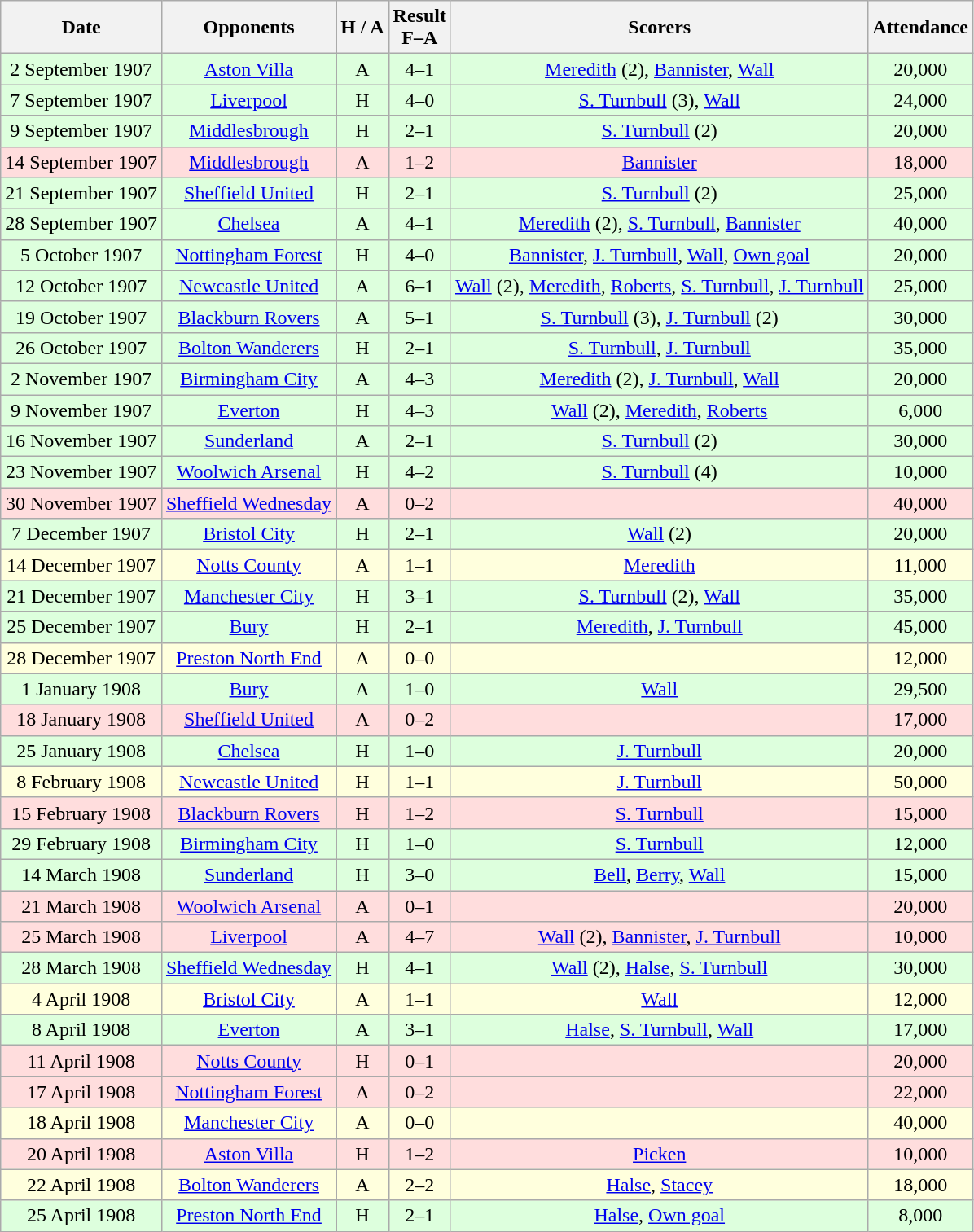<table class="wikitable" style="text-align:center">
<tr>
<th>Date</th>
<th>Opponents</th>
<th>H / A</th>
<th>Result<br>F–A</th>
<th>Scorers</th>
<th>Attendance</th>
</tr>
<tr bgcolor="#ddffdd">
<td>2 September 1907</td>
<td><a href='#'>Aston Villa</a></td>
<td>A</td>
<td>4–1</td>
<td><a href='#'>Meredith</a> (2), <a href='#'>Bannister</a>, <a href='#'>Wall</a></td>
<td>20,000</td>
</tr>
<tr bgcolor="#ddffdd">
<td>7 September 1907</td>
<td><a href='#'>Liverpool</a></td>
<td>H</td>
<td>4–0</td>
<td><a href='#'>S. Turnbull</a> (3), <a href='#'>Wall</a></td>
<td>24,000</td>
</tr>
<tr bgcolor="#ddffdd">
<td>9 September 1907</td>
<td><a href='#'>Middlesbrough</a></td>
<td>H</td>
<td>2–1</td>
<td><a href='#'>S. Turnbull</a> (2)</td>
<td>20,000</td>
</tr>
<tr bgcolor="#ffdddd">
<td>14 September 1907</td>
<td><a href='#'>Middlesbrough</a></td>
<td>A</td>
<td>1–2</td>
<td><a href='#'>Bannister</a></td>
<td>18,000</td>
</tr>
<tr bgcolor="#ddffdd">
<td>21 September 1907</td>
<td><a href='#'>Sheffield United</a></td>
<td>H</td>
<td>2–1</td>
<td><a href='#'>S. Turnbull</a> (2)</td>
<td>25,000</td>
</tr>
<tr bgcolor="#ddffdd">
<td>28 September 1907</td>
<td><a href='#'>Chelsea</a></td>
<td>A</td>
<td>4–1</td>
<td><a href='#'>Meredith</a> (2), <a href='#'>S. Turnbull</a>, <a href='#'>Bannister</a></td>
<td>40,000</td>
</tr>
<tr bgcolor="#ddffdd">
<td>5 October 1907</td>
<td><a href='#'>Nottingham Forest</a></td>
<td>H</td>
<td>4–0</td>
<td><a href='#'>Bannister</a>, <a href='#'>J. Turnbull</a>, <a href='#'>Wall</a>, <a href='#'>Own goal</a></td>
<td>20,000</td>
</tr>
<tr bgcolor="#ddffdd">
<td>12 October 1907</td>
<td><a href='#'>Newcastle United</a></td>
<td>A</td>
<td>6–1</td>
<td><a href='#'>Wall</a> (2), <a href='#'>Meredith</a>, <a href='#'>Roberts</a>, <a href='#'>S. Turnbull</a>, <a href='#'>J. Turnbull</a></td>
<td>25,000</td>
</tr>
<tr bgcolor="#ddffdd">
<td>19 October 1907</td>
<td><a href='#'>Blackburn Rovers</a></td>
<td>A</td>
<td>5–1</td>
<td><a href='#'>S. Turnbull</a> (3), <a href='#'>J. Turnbull</a> (2)</td>
<td>30,000</td>
</tr>
<tr bgcolor="#ddffdd">
<td>26 October 1907</td>
<td><a href='#'>Bolton Wanderers</a></td>
<td>H</td>
<td>2–1</td>
<td><a href='#'>S. Turnbull</a>, <a href='#'>J. Turnbull</a></td>
<td>35,000</td>
</tr>
<tr bgcolor="#ddffdd">
<td>2 November 1907</td>
<td><a href='#'>Birmingham City</a></td>
<td>A</td>
<td>4–3</td>
<td><a href='#'>Meredith</a> (2), <a href='#'>J. Turnbull</a>, <a href='#'>Wall</a></td>
<td>20,000</td>
</tr>
<tr bgcolor="#ddffdd">
<td>9 November 1907</td>
<td><a href='#'>Everton</a></td>
<td>H</td>
<td>4–3</td>
<td><a href='#'>Wall</a> (2), <a href='#'>Meredith</a>, <a href='#'>Roberts</a></td>
<td>6,000</td>
</tr>
<tr bgcolor="#ddffdd">
<td>16 November 1907</td>
<td><a href='#'>Sunderland</a></td>
<td>A</td>
<td>2–1</td>
<td><a href='#'>S. Turnbull</a> (2)</td>
<td>30,000</td>
</tr>
<tr bgcolor="#ddffdd">
<td>23 November 1907</td>
<td><a href='#'>Woolwich Arsenal</a></td>
<td>H</td>
<td>4–2</td>
<td><a href='#'>S. Turnbull</a> (4)</td>
<td>10,000</td>
</tr>
<tr bgcolor="#ffdddd">
<td>30 November 1907</td>
<td><a href='#'>Sheffield Wednesday</a></td>
<td>A</td>
<td>0–2</td>
<td></td>
<td>40,000</td>
</tr>
<tr bgcolor="#ddffdd">
<td>7 December 1907</td>
<td><a href='#'>Bristol City</a></td>
<td>H</td>
<td>2–1</td>
<td><a href='#'>Wall</a> (2)</td>
<td>20,000</td>
</tr>
<tr bgcolor="#ffffdd">
<td>14 December 1907</td>
<td><a href='#'>Notts County</a></td>
<td>A</td>
<td>1–1</td>
<td><a href='#'>Meredith</a></td>
<td>11,000</td>
</tr>
<tr bgcolor="#ddffdd">
<td>21 December 1907</td>
<td><a href='#'>Manchester City</a></td>
<td>H</td>
<td>3–1</td>
<td><a href='#'>S. Turnbull</a> (2), <a href='#'>Wall</a></td>
<td>35,000</td>
</tr>
<tr bgcolor="#ddffdd">
<td>25 December 1907</td>
<td><a href='#'>Bury</a></td>
<td>H</td>
<td>2–1</td>
<td><a href='#'>Meredith</a>, <a href='#'>J. Turnbull</a></td>
<td>45,000</td>
</tr>
<tr bgcolor="#ffffdd">
<td>28 December 1907</td>
<td><a href='#'>Preston North End</a></td>
<td>A</td>
<td>0–0</td>
<td></td>
<td>12,000</td>
</tr>
<tr bgcolor="#ddffdd">
<td>1 January 1908</td>
<td><a href='#'>Bury</a></td>
<td>A</td>
<td>1–0</td>
<td><a href='#'>Wall</a></td>
<td>29,500</td>
</tr>
<tr bgcolor="#ffdddd">
<td>18 January 1908</td>
<td><a href='#'>Sheffield United</a></td>
<td>A</td>
<td>0–2</td>
<td></td>
<td>17,000</td>
</tr>
<tr bgcolor="#ddffdd">
<td>25 January 1908</td>
<td><a href='#'>Chelsea</a></td>
<td>H</td>
<td>1–0</td>
<td><a href='#'>J. Turnbull</a></td>
<td>20,000</td>
</tr>
<tr bgcolor="#ffffdd">
<td>8 February 1908</td>
<td><a href='#'>Newcastle United</a></td>
<td>H</td>
<td>1–1</td>
<td><a href='#'>J. Turnbull</a></td>
<td>50,000</td>
</tr>
<tr bgcolor="#ffdddd">
<td>15 February 1908</td>
<td><a href='#'>Blackburn Rovers</a></td>
<td>H</td>
<td>1–2</td>
<td><a href='#'>S. Turnbull</a></td>
<td>15,000</td>
</tr>
<tr bgcolor="#ddffdd">
<td>29 February 1908</td>
<td><a href='#'>Birmingham City</a></td>
<td>H</td>
<td>1–0</td>
<td><a href='#'>S. Turnbull</a></td>
<td>12,000</td>
</tr>
<tr bgcolor="#ddffdd">
<td>14 March 1908</td>
<td><a href='#'>Sunderland</a></td>
<td>H</td>
<td>3–0</td>
<td><a href='#'>Bell</a>, <a href='#'>Berry</a>, <a href='#'>Wall</a></td>
<td>15,000</td>
</tr>
<tr bgcolor="#ffdddd">
<td>21 March 1908</td>
<td><a href='#'>Woolwich Arsenal</a></td>
<td>A</td>
<td>0–1</td>
<td></td>
<td>20,000</td>
</tr>
<tr bgcolor="#ffdddd">
<td>25 March 1908</td>
<td><a href='#'>Liverpool</a></td>
<td>A</td>
<td>4–7</td>
<td><a href='#'>Wall</a> (2), <a href='#'>Bannister</a>, <a href='#'>J. Turnbull</a></td>
<td>10,000</td>
</tr>
<tr bgcolor="#ddffdd">
<td>28 March 1908</td>
<td><a href='#'>Sheffield Wednesday</a></td>
<td>H</td>
<td>4–1</td>
<td><a href='#'>Wall</a> (2), <a href='#'>Halse</a>, <a href='#'>S. Turnbull</a></td>
<td>30,000</td>
</tr>
<tr bgcolor="#ffffdd">
<td>4 April 1908</td>
<td><a href='#'>Bristol City</a></td>
<td>A</td>
<td>1–1</td>
<td><a href='#'>Wall</a></td>
<td>12,000</td>
</tr>
<tr bgcolor="#ddffdd">
<td>8 April 1908</td>
<td><a href='#'>Everton</a></td>
<td>A</td>
<td>3–1</td>
<td><a href='#'>Halse</a>, <a href='#'>S. Turnbull</a>, <a href='#'>Wall</a></td>
<td>17,000</td>
</tr>
<tr bgcolor="#ffdddd">
<td>11 April 1908</td>
<td><a href='#'>Notts County</a></td>
<td>H</td>
<td>0–1</td>
<td></td>
<td>20,000</td>
</tr>
<tr bgcolor="#ffdddd">
<td>17 April 1908</td>
<td><a href='#'>Nottingham Forest</a></td>
<td>A</td>
<td>0–2</td>
<td></td>
<td>22,000</td>
</tr>
<tr bgcolor="#ffffdd">
<td>18 April 1908</td>
<td><a href='#'>Manchester City</a></td>
<td>A</td>
<td>0–0</td>
<td></td>
<td>40,000</td>
</tr>
<tr bgcolor="#ffdddd">
<td>20 April 1908</td>
<td><a href='#'>Aston Villa</a></td>
<td>H</td>
<td>1–2</td>
<td><a href='#'>Picken</a></td>
<td>10,000</td>
</tr>
<tr bgcolor="#ffffdd">
<td>22 April 1908</td>
<td><a href='#'>Bolton Wanderers</a></td>
<td>A</td>
<td>2–2</td>
<td><a href='#'>Halse</a>, <a href='#'>Stacey</a></td>
<td>18,000</td>
</tr>
<tr bgcolor="#ddffdd">
<td>25 April 1908</td>
<td><a href='#'>Preston North End</a></td>
<td>H</td>
<td>2–1</td>
<td><a href='#'>Halse</a>, <a href='#'>Own goal</a></td>
<td>8,000</td>
</tr>
</table>
